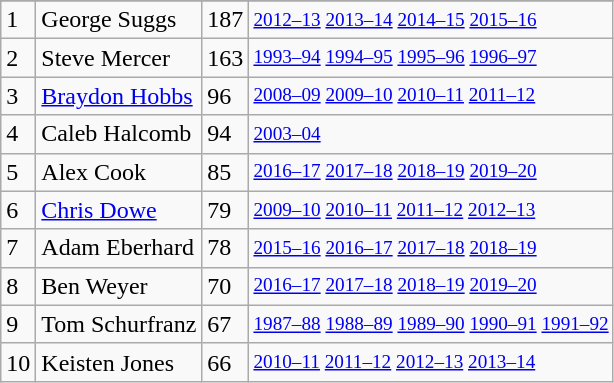<table class="wikitable">
<tr>
</tr>
<tr>
<td>1</td>
<td>George Suggs</td>
<td>187</td>
<td style="font-size:80%;"><a href='#'>2012–13</a> <a href='#'>2013–14</a> <a href='#'>2014–15</a> <a href='#'>2015–16</a></td>
</tr>
<tr>
<td>2</td>
<td>Steve Mercer</td>
<td>163</td>
<td style="font-size:80%;"><a href='#'>1993–94</a> <a href='#'>1994–95</a> <a href='#'>1995–96</a> <a href='#'>1996–97</a></td>
</tr>
<tr>
<td>3</td>
<td><a href='#'>Braydon Hobbs</a></td>
<td>96</td>
<td style="font-size:80%;"><a href='#'>2008–09</a> <a href='#'>2009–10</a> <a href='#'>2010–11</a> <a href='#'>2011–12</a></td>
</tr>
<tr>
<td>4</td>
<td>Caleb Halcomb</td>
<td>94</td>
<td style="font-size:80%;"><a href='#'>2003–04</a></td>
</tr>
<tr>
<td>5</td>
<td>Alex Cook</td>
<td>85</td>
<td style="font-size:80%;"><a href='#'>2016–17</a> <a href='#'>2017–18</a> <a href='#'>2018–19</a> <a href='#'>2019–20</a></td>
</tr>
<tr>
<td>6</td>
<td><a href='#'>Chris Dowe</a></td>
<td>79</td>
<td style="font-size:80%;"><a href='#'>2009–10</a> <a href='#'>2010–11</a> <a href='#'>2011–12</a> <a href='#'>2012–13</a></td>
</tr>
<tr>
<td>7</td>
<td>Adam Eberhard</td>
<td>78</td>
<td style="font-size:80%;"><a href='#'>2015–16</a> <a href='#'>2016–17</a> <a href='#'>2017–18</a> <a href='#'>2018–19</a></td>
</tr>
<tr>
<td>8</td>
<td>Ben Weyer</td>
<td>70</td>
<td style="font-size:80%;"><a href='#'>2016–17</a> <a href='#'>2017–18</a> <a href='#'>2018–19</a> <a href='#'>2019–20</a></td>
</tr>
<tr>
<td>9</td>
<td>Tom Schurfranz</td>
<td>67</td>
<td style="font-size:80%;"><a href='#'>1987–88</a> <a href='#'>1988–89</a> <a href='#'>1989–90</a> <a href='#'>1990–91</a> <a href='#'>1991–92</a></td>
</tr>
<tr>
<td>10</td>
<td>Keisten Jones</td>
<td>66</td>
<td style="font-size:80%;"><a href='#'>2010–11</a> <a href='#'>2011–12</a> <a href='#'>2012–13</a> <a href='#'>2013–14</a></td>
</tr>
</table>
